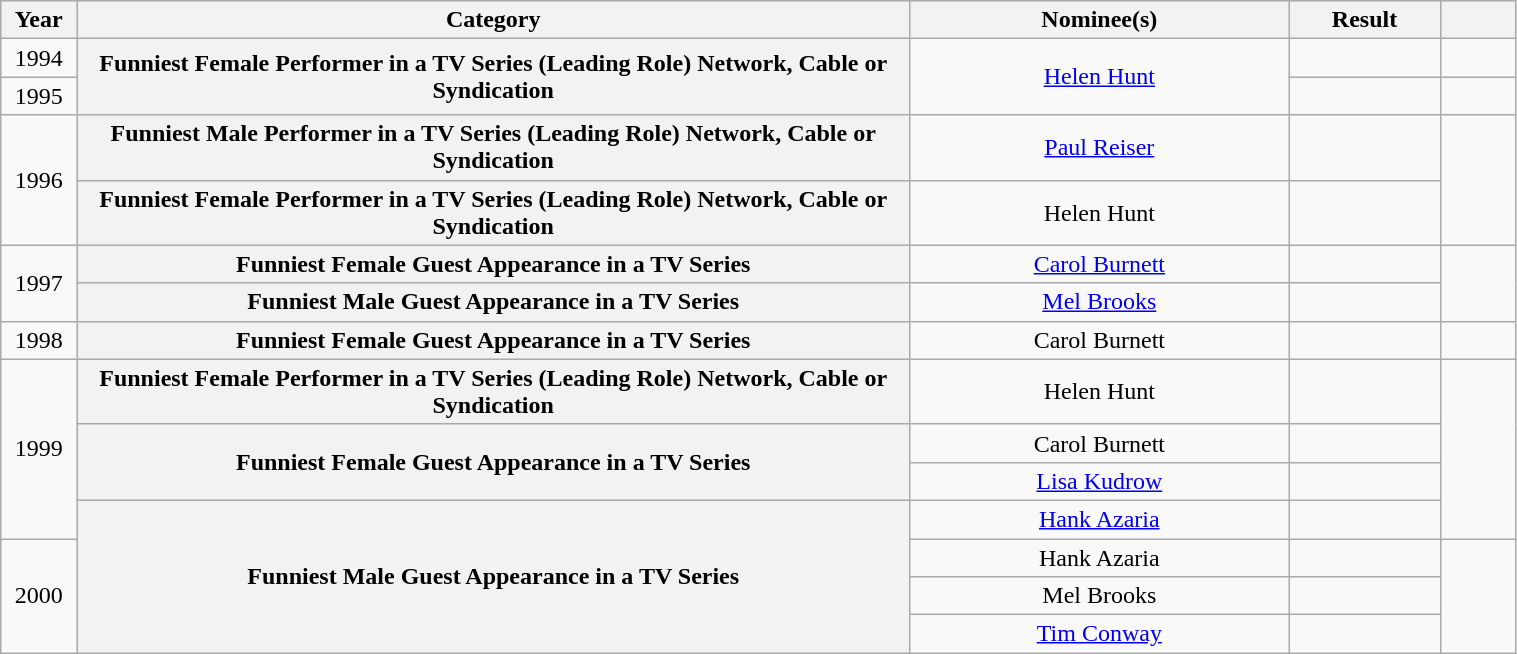<table class="wikitable plainrowheaders" style="font-size: 100%; text-align:center" width=80%>
<tr>
<th scope="col" width="5%">Year</th>
<th scope="col" width="55%">Category</th>
<th scope="col" width="25%">Nominee(s)</th>
<th scope="col" width="10%">Result</th>
<th scope="col" width="5%"></th>
</tr>
<tr>
<td>1994</td>
<th scope="row" style="text-align:center" rowspan="2">Funniest Female Performer in a TV Series (Leading Role) Network, Cable or Syndication</th>
<td rowspan="2"><a href='#'>Helen Hunt</a></td>
<td></td>
<td></td>
</tr>
<tr>
<td>1995</td>
<td></td>
<td></td>
</tr>
<tr>
<td rowspan="2">1996</td>
<th scope="row" style="text-align:center">Funniest Male Performer in a TV Series (Leading Role) Network, Cable or Syndication</th>
<td><a href='#'>Paul Reiser</a></td>
<td></td>
<td rowspan="2"></td>
</tr>
<tr>
<th scope="row" style="text-align:center">Funniest Female Performer in a TV Series (Leading Role) Network, Cable or Syndication</th>
<td>Helen Hunt</td>
<td></td>
</tr>
<tr>
<td rowspan="2">1997</td>
<th scope="row" style="text-align:center">Funniest Female Guest Appearance in a TV Series</th>
<td><a href='#'>Carol Burnett</a></td>
<td></td>
<td rowspan="2"></td>
</tr>
<tr>
<th scope="row" style="text-align:center">Funniest Male Guest Appearance in a TV Series</th>
<td><a href='#'>Mel Brooks</a></td>
<td></td>
</tr>
<tr>
<td>1998</td>
<th scope="row" style="text-align:center">Funniest Female Guest Appearance in a TV Series</th>
<td>Carol Burnett</td>
<td></td>
<td></td>
</tr>
<tr>
<td rowspan="4">1999</td>
<th scope="row" style="text-align:center">Funniest Female Performer in a TV Series (Leading Role) Network, Cable or Syndication</th>
<td>Helen Hunt</td>
<td></td>
<td rowspan="4"></td>
</tr>
<tr>
<th scope="row" style="text-align:center" rowspan="2">Funniest Female Guest Appearance in a TV Series</th>
<td>Carol Burnett</td>
<td></td>
</tr>
<tr>
<td><a href='#'>Lisa Kudrow</a></td>
<td></td>
</tr>
<tr>
<th scope="row" style="text-align:center" rowspan="4">Funniest Male Guest Appearance in a TV Series</th>
<td><a href='#'>Hank Azaria</a></td>
<td></td>
</tr>
<tr>
<td rowspan="3">2000</td>
<td>Hank Azaria</td>
<td></td>
<td rowspan="3"></td>
</tr>
<tr>
<td>Mel Brooks</td>
<td></td>
</tr>
<tr>
<td><a href='#'>Tim Conway</a></td>
<td></td>
</tr>
</table>
